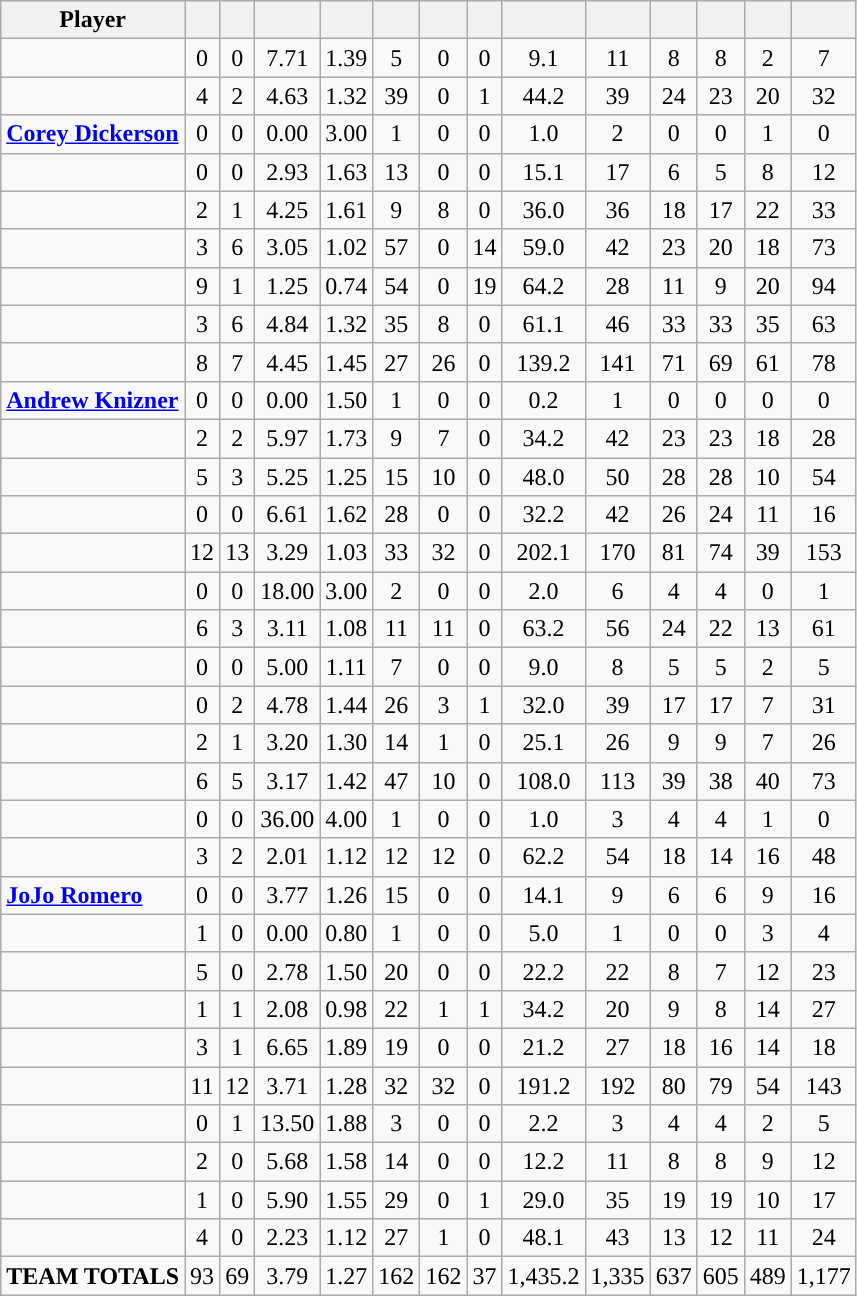<table class="wikitable sortable" style="text-align:center;">
<tr>
<th>Player</th>
<th></th>
<th></th>
<th></th>
<th></th>
<th></th>
<th></th>
<th></th>
<th></th>
<th></th>
<th></th>
<th></th>
<th></th>
<th></th>
</tr>
<tr>
<td align=left></td>
<td>0</td>
<td>0</td>
<td>7.71</td>
<td>1.39</td>
<td>5</td>
<td>0</td>
<td>0</td>
<td>9.1</td>
<td>11</td>
<td>8</td>
<td>8</td>
<td>2</td>
<td>7</td>
</tr>
<tr>
<td align=left><strong></strong></td>
<td>4</td>
<td>2</td>
<td>4.63</td>
<td>1.32</td>
<td>39</td>
<td>0</td>
<td>1</td>
<td>44.2</td>
<td>39</td>
<td>24</td>
<td>23</td>
<td>20</td>
<td>32</td>
</tr>
<tr>
<td align=left><strong><a href='#'>Corey Dickerson</a></strong></td>
<td>0</td>
<td>0</td>
<td>0.00</td>
<td>3.00</td>
<td>1</td>
<td>0</td>
<td>0</td>
<td>1.0</td>
<td>2</td>
<td>0</td>
<td>0</td>
<td>1</td>
<td>0</td>
</tr>
<tr>
<td align=left></td>
<td>0</td>
<td>0</td>
<td>2.93</td>
<td>1.63</td>
<td>13</td>
<td>0</td>
<td>0</td>
<td>15.1</td>
<td>17</td>
<td>6</td>
<td>5</td>
<td>8</td>
<td>12</td>
</tr>
<tr>
<td align=left></td>
<td>2</td>
<td>1</td>
<td>4.25</td>
<td>1.61</td>
<td>9</td>
<td>8</td>
<td>0</td>
<td>36.0</td>
<td>36</td>
<td>18</td>
<td>17</td>
<td>22</td>
<td>33</td>
</tr>
<tr>
<td align=left><strong></strong></td>
<td>3</td>
<td>6</td>
<td>3.05</td>
<td>1.02</td>
<td>57</td>
<td>0</td>
<td>14</td>
<td>59.0</td>
<td>42</td>
<td>23</td>
<td>20</td>
<td>18</td>
<td>73</td>
</tr>
<tr>
<td align=left><strong></strong></td>
<td>9</td>
<td>1</td>
<td>1.25</td>
<td>0.74</td>
<td>54</td>
<td>0</td>
<td>19</td>
<td>64.2</td>
<td>28</td>
<td>11</td>
<td>9</td>
<td>20</td>
<td>94</td>
</tr>
<tr>
<td align=left><strong></strong></td>
<td>3</td>
<td>6</td>
<td>4.84</td>
<td>1.32</td>
<td>35</td>
<td>8</td>
<td>0</td>
<td>61.1</td>
<td>46</td>
<td>33</td>
<td>33</td>
<td>35</td>
<td>63</td>
</tr>
<tr>
<td align=left><strong></strong></td>
<td>8</td>
<td>7</td>
<td>4.45</td>
<td>1.45</td>
<td>27</td>
<td>26</td>
<td>0</td>
<td>139.2</td>
<td>141</td>
<td>71</td>
<td>69</td>
<td>61</td>
<td>78</td>
</tr>
<tr>
<td align=left><strong><a href='#'>Andrew Knizner</a></strong></td>
<td>0</td>
<td>0</td>
<td>0.00</td>
<td>1.50</td>
<td>1</td>
<td>0</td>
<td>0</td>
<td>0.2</td>
<td>1</td>
<td>0</td>
<td>0</td>
<td>0</td>
<td>0</td>
</tr>
<tr>
<td align=left></td>
<td>2</td>
<td>2</td>
<td>5.97</td>
<td>1.73</td>
<td>9</td>
<td>7</td>
<td>0</td>
<td>34.2</td>
<td>42</td>
<td>23</td>
<td>23</td>
<td>18</td>
<td>28</td>
</tr>
<tr>
<td align=left></td>
<td>5</td>
<td>3</td>
<td>5.25</td>
<td>1.25</td>
<td>15</td>
<td>10</td>
<td>0</td>
<td>48.0</td>
<td>50</td>
<td>28</td>
<td>28</td>
<td>10</td>
<td>54</td>
</tr>
<tr>
<td align=left><strong></strong></td>
<td>0</td>
<td>0</td>
<td>6.61</td>
<td>1.62</td>
<td>28</td>
<td>0</td>
<td>0</td>
<td>32.2</td>
<td>42</td>
<td>26</td>
<td>24</td>
<td>11</td>
<td>16</td>
</tr>
<tr>
<td align=left><strong></strong></td>
<td>12</td>
<td>13</td>
<td>3.29</td>
<td>1.03</td>
<td>33</td>
<td>32</td>
<td>0</td>
<td>202.1</td>
<td>170</td>
<td>81</td>
<td>74</td>
<td>39</td>
<td>153</td>
</tr>
<tr>
<td align=left><strong></strong></td>
<td>0</td>
<td>0</td>
<td>18.00</td>
<td>3.00</td>
<td>2</td>
<td>0</td>
<td>0</td>
<td>2.0</td>
<td>6</td>
<td>4</td>
<td>4</td>
<td>0</td>
<td>1</td>
</tr>
<tr>
<td align=left><strong></strong></td>
<td>6</td>
<td>3</td>
<td>3.11</td>
<td>1.08</td>
<td>11</td>
<td>11</td>
<td>0</td>
<td>63.2</td>
<td>56</td>
<td>24</td>
<td>22</td>
<td>13</td>
<td>61</td>
</tr>
<tr>
<td align=left></td>
<td>0</td>
<td>0</td>
<td>5.00</td>
<td>1.11</td>
<td>7</td>
<td>0</td>
<td>0</td>
<td>9.0</td>
<td>8</td>
<td>5</td>
<td>5</td>
<td>2</td>
<td>5</td>
</tr>
<tr>
<td align=left><strong></strong></td>
<td>0</td>
<td>2</td>
<td>4.78</td>
<td>1.44</td>
<td>26</td>
<td>3</td>
<td>1</td>
<td>32.0</td>
<td>39</td>
<td>17</td>
<td>17</td>
<td>7</td>
<td>31</td>
</tr>
<tr>
<td align=left></td>
<td>2</td>
<td>1</td>
<td>3.20</td>
<td>1.30</td>
<td>14</td>
<td>1</td>
<td>0</td>
<td>25.1</td>
<td>26</td>
<td>9</td>
<td>9</td>
<td>7</td>
<td>26</td>
</tr>
<tr>
<td align=left><strong></strong></td>
<td>6</td>
<td>5</td>
<td>3.17</td>
<td>1.42</td>
<td>47</td>
<td>10</td>
<td>0</td>
<td>108.0</td>
<td>113</td>
<td>39</td>
<td>38</td>
<td>40</td>
<td>73</td>
</tr>
<tr>
<td align=left><strong></strong></td>
<td>0</td>
<td>0</td>
<td>36.00</td>
<td>4.00</td>
<td>1</td>
<td>0</td>
<td>0</td>
<td>1.0</td>
<td>3</td>
<td>4</td>
<td>4</td>
<td>1</td>
<td>0</td>
</tr>
<tr>
<td align=left><strong></strong></td>
<td>3</td>
<td>2</td>
<td>2.01</td>
<td>1.12</td>
<td>12</td>
<td>12</td>
<td>0</td>
<td>62.2</td>
<td>54</td>
<td>18</td>
<td>14</td>
<td>16</td>
<td>48</td>
</tr>
<tr>
<td align=left><strong><a href='#'>JoJo Romero</a></strong></td>
<td>0</td>
<td>0</td>
<td>3.77</td>
<td>1.26</td>
<td>15</td>
<td>0</td>
<td>0</td>
<td>14.1</td>
<td>9</td>
<td>6</td>
<td>6</td>
<td>9</td>
<td>16</td>
</tr>
<tr>
<td align=left></td>
<td>1</td>
<td>0</td>
<td>0.00</td>
<td>0.80</td>
<td>1</td>
<td>0</td>
<td>0</td>
<td>5.0</td>
<td>1</td>
<td>0</td>
<td>0</td>
<td>3</td>
<td>4</td>
</tr>
<tr>
<td align=left><strong></strong></td>
<td>5</td>
<td>0</td>
<td>2.78</td>
<td>1.50</td>
<td>20</td>
<td>0</td>
<td>0</td>
<td>22.2</td>
<td>22</td>
<td>8</td>
<td>7</td>
<td>12</td>
<td>23</td>
</tr>
<tr>
<td align=left></td>
<td>1</td>
<td>1</td>
<td>2.08</td>
<td>0.98</td>
<td>22</td>
<td>1</td>
<td>1</td>
<td>34.2</td>
<td>20</td>
<td>9</td>
<td>8</td>
<td>14</td>
<td>27</td>
</tr>
<tr>
<td align=left></td>
<td>3</td>
<td>1</td>
<td>6.65</td>
<td>1.89</td>
<td>19</td>
<td>0</td>
<td>0</td>
<td>21.2</td>
<td>27</td>
<td>18</td>
<td>16</td>
<td>14</td>
<td>18</td>
</tr>
<tr>
<td align=left><strong></strong></td>
<td>11</td>
<td>12</td>
<td>3.71</td>
<td>1.28</td>
<td>32</td>
<td>32</td>
<td>0</td>
<td>191.2</td>
<td>192</td>
<td>80</td>
<td>79</td>
<td>54</td>
<td>143</td>
</tr>
<tr>
<td align=left></td>
<td>0</td>
<td>1</td>
<td>13.50</td>
<td>1.88</td>
<td>3</td>
<td>0</td>
<td>0</td>
<td>2.2</td>
<td>3</td>
<td>4</td>
<td>4</td>
<td>2</td>
<td>5</td>
</tr>
<tr>
<td align=left></td>
<td>2</td>
<td>0</td>
<td>5.68</td>
<td>1.58</td>
<td>14</td>
<td>0</td>
<td>0</td>
<td>12.2</td>
<td>11</td>
<td>8</td>
<td>8</td>
<td>9</td>
<td>12</td>
</tr>
<tr>
<td align=left></td>
<td>1</td>
<td>0</td>
<td>5.90</td>
<td>1.55</td>
<td>29</td>
<td>0</td>
<td>1</td>
<td>29.0</td>
<td>35</td>
<td>19</td>
<td>19</td>
<td>10</td>
<td>17</td>
</tr>
<tr>
<td align=left></td>
<td>4</td>
<td>0</td>
<td>2.23</td>
<td>1.12</td>
<td>27</td>
<td>1</td>
<td>0</td>
<td>48.1</td>
<td>43</td>
<td>13</td>
<td>12</td>
<td>11</td>
<td>24</td>
</tr>
<tr class="sortbottom">
<td align="left"><strong>TEAM TOTALS</strong></td>
<td>93</td>
<td>69</td>
<td>3.79</td>
<td>1.27</td>
<td>162</td>
<td>162</td>
<td>37</td>
<td>1,435.2</td>
<td>1,335</td>
<td>637</td>
<td>605</td>
<td>489</td>
<td>1,177</td>
</tr>
</table>
